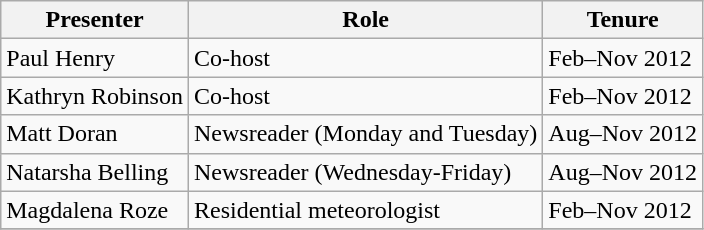<table class="wikitable sortable">
<tr>
<th>Presenter</th>
<th>Role</th>
<th>Tenure</th>
</tr>
<tr>
<td>Paul Henry</td>
<td>Co-host</td>
<td>Feb–Nov 2012</td>
</tr>
<tr>
<td>Kathryn Robinson</td>
<td>Co-host</td>
<td>Feb–Nov 2012</td>
</tr>
<tr>
<td>Matt Doran</td>
<td>Newsreader (Monday and Tuesday)</td>
<td>Aug–Nov 2012</td>
</tr>
<tr>
<td>Natarsha Belling</td>
<td>Newsreader (Wednesday-Friday)</td>
<td>Aug–Nov 2012</td>
</tr>
<tr>
<td>Magdalena Roze</td>
<td>Residential meteorologist</td>
<td>Feb–Nov 2012</td>
</tr>
<tr>
</tr>
</table>
